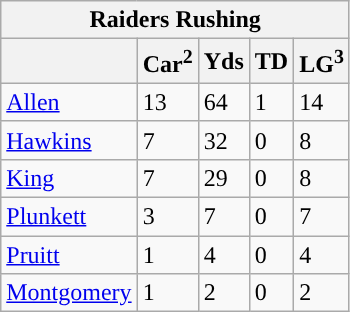<table class="wikitable">
<tr>
<th colspan="5">Raiders Rushing</th>
</tr>
<tr>
<th></th>
<th>Car<sup>2</sup></th>
<th>Yds</th>
<th>TD</th>
<th>LG<sup>3</sup></th>
</tr>
<tr>
<td><a href='#'>Allen</a></td>
<td>13</td>
<td>64</td>
<td>1</td>
<td>14</td>
</tr>
<tr>
<td><a href='#'>Hawkins</a></td>
<td>7</td>
<td>32</td>
<td>0</td>
<td>8</td>
</tr>
<tr>
<td><a href='#'>King</a></td>
<td>7</td>
<td>29</td>
<td>0</td>
<td>8</td>
</tr>
<tr>
<td><a href='#'>Plunkett</a></td>
<td>3</td>
<td>7</td>
<td>0</td>
<td>7</td>
</tr>
<tr>
<td><a href='#'>Pruitt</a></td>
<td>1</td>
<td>4</td>
<td>0</td>
<td>4</td>
</tr>
<tr>
<td><a href='#'>Montgomery</a></td>
<td>1</td>
<td>2</td>
<td>0</td>
<td>2</td>
</tr>
</table>
